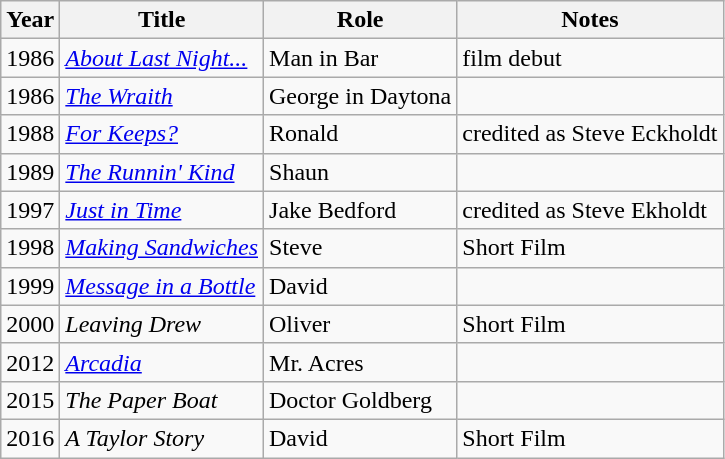<table class="wikitable">
<tr>
<th>Year</th>
<th>Title</th>
<th>Role</th>
<th>Notes</th>
</tr>
<tr>
<td>1986</td>
<td><em><a href='#'>About Last Night...</a></em></td>
<td>Man in Bar</td>
<td>film debut</td>
</tr>
<tr>
<td>1986</td>
<td><em><a href='#'>The Wraith</a></em></td>
<td>George in Daytona</td>
<td></td>
</tr>
<tr>
<td>1988</td>
<td><em><a href='#'>For Keeps?</a></em></td>
<td>Ronald</td>
<td>credited as Steve Eckholdt</td>
</tr>
<tr>
<td>1989</td>
<td><em><a href='#'>The Runnin' Kind</a></em></td>
<td>Shaun</td>
<td></td>
</tr>
<tr>
<td>1997</td>
<td><em><a href='#'>Just in Time</a></em></td>
<td>Jake Bedford</td>
<td>credited as Steve Ekholdt</td>
</tr>
<tr>
<td>1998</td>
<td><em><a href='#'>Making Sandwiches</a></em></td>
<td>Steve</td>
<td>Short Film</td>
</tr>
<tr>
<td>1999</td>
<td><em><a href='#'>Message in a Bottle</a></em></td>
<td>David</td>
<td></td>
</tr>
<tr>
<td>2000</td>
<td><em>Leaving Drew</em></td>
<td>Oliver</td>
<td>Short Film</td>
</tr>
<tr>
<td>2012</td>
<td><em><a href='#'>Arcadia</a></em></td>
<td>Mr. Acres</td>
<td></td>
</tr>
<tr>
<td>2015</td>
<td><em>The Paper Boat</em></td>
<td>Doctor Goldberg</td>
<td></td>
</tr>
<tr>
<td>2016</td>
<td><em>A Taylor Story</em></td>
<td>David</td>
<td>Short Film</td>
</tr>
</table>
